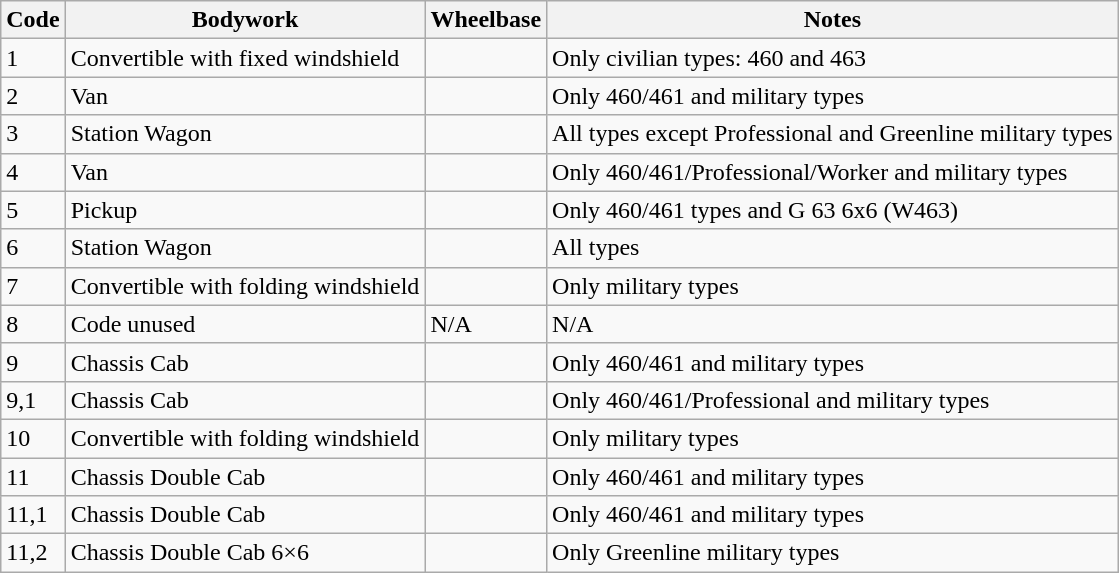<table class="wikitable">
<tr>
<th>Code</th>
<th>Bodywork</th>
<th>Wheelbase</th>
<th>Notes</th>
</tr>
<tr>
<td>1</td>
<td>Convertible with fixed windshield</td>
<td></td>
<td>Only civilian types: 460 and 463</td>
</tr>
<tr>
<td>2</td>
<td>Van</td>
<td></td>
<td>Only 460/461 and military types</td>
</tr>
<tr>
<td>3</td>
<td>Station Wagon</td>
<td></td>
<td>All types except Professional and Greenline military types</td>
</tr>
<tr>
<td>4</td>
<td>Van</td>
<td></td>
<td>Only 460/461/Professional/Worker and military types</td>
</tr>
<tr>
<td>5</td>
<td>Pickup</td>
<td></td>
<td>Only 460/461 types and G 63 6x6 (W463)</td>
</tr>
<tr>
<td>6</td>
<td>Station Wagon</td>
<td></td>
<td>All types</td>
</tr>
<tr>
<td>7</td>
<td>Convertible with folding windshield</td>
<td></td>
<td>Only military types</td>
</tr>
<tr>
<td>8</td>
<td>Code unused</td>
<td>N/A</td>
<td>N/A</td>
</tr>
<tr>
<td>9</td>
<td>Chassis Cab</td>
<td></td>
<td>Only 460/461 and military types</td>
</tr>
<tr>
<td>9,1</td>
<td>Chassis Cab</td>
<td></td>
<td>Only 460/461/Professional and military types</td>
</tr>
<tr>
<td>10</td>
<td>Convertible with folding windshield</td>
<td></td>
<td>Only military types</td>
</tr>
<tr>
<td>11</td>
<td>Chassis Double Cab</td>
<td></td>
<td>Only 460/461 and military types</td>
</tr>
<tr>
<td>11,1</td>
<td>Chassis Double Cab</td>
<td></td>
<td>Only 460/461 and military types</td>
</tr>
<tr>
<td>11,2</td>
<td>Chassis Double Cab 6×6</td>
<td></td>
<td>Only Greenline military types</td>
</tr>
</table>
